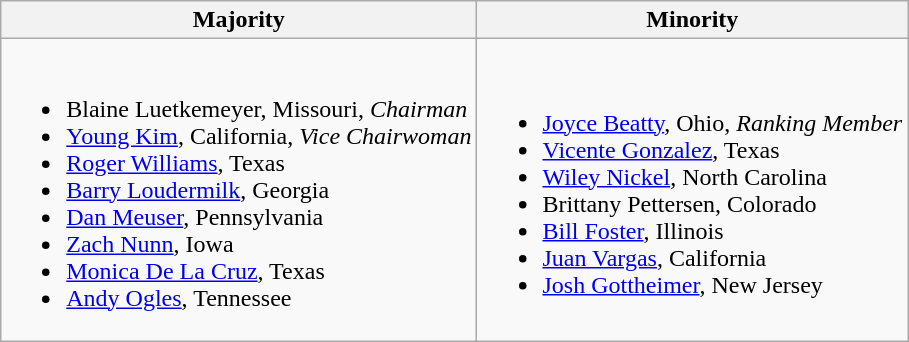<table class=wikitable>
<tr>
<th>Majority</th>
<th>Minority</th>
</tr>
<tr>
<td><br><ul><li>Blaine Luetkemeyer, Missouri, <em>Chairman</em></li><li><a href='#'>Young Kim</a>, California, <em>Vice Chairwoman</em></li><li><a href='#'>Roger Williams</a>, Texas</li><li><a href='#'>Barry Loudermilk</a>, Georgia</li><li><a href='#'>Dan Meuser</a>, Pennsylvania</li><li><a href='#'>Zach Nunn</a>, Iowa</li><li><a href='#'>Monica De La Cruz</a>, Texas</li><li><a href='#'>Andy Ogles</a>, Tennessee</li></ul></td>
<td><br><ul><li><a href='#'>Joyce Beatty</a>, Ohio, <em>Ranking Member</em></li><li><a href='#'>Vicente Gonzalez</a>, Texas</li><li><a href='#'>Wiley Nickel</a>, North Carolina</li><li>Brittany Pettersen, Colorado</li><li><a href='#'>Bill Foster</a>, Illinois</li><li><a href='#'>Juan Vargas</a>, California</li><li><a href='#'>Josh Gottheimer</a>, New Jersey</li></ul></td>
</tr>
</table>
